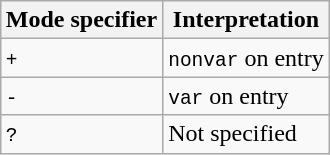<table style="float: right;" class="wikitable" border="1">
<tr>
<th>Mode specifier</th>
<th>Interpretation</th>
</tr>
<tr>
<td><code>+</code></td>
<td><code>nonvar</code> on entry</td>
</tr>
<tr>
<td><code>-</code></td>
<td><code>var</code> on entry</td>
</tr>
<tr>
<td><code>?</code></td>
<td>Not specified</td>
</tr>
</table>
